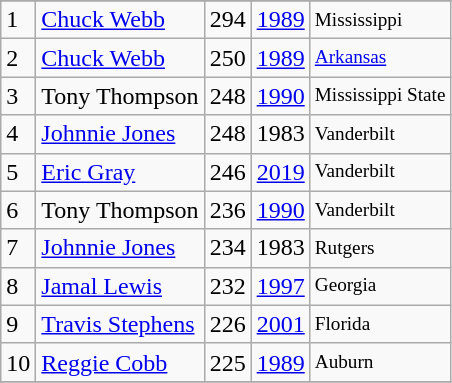<table class="wikitable">
<tr>
</tr>
<tr>
<td>1</td>
<td><a href='#'>Chuck Webb</a></td>
<td>294</td>
<td><a href='#'>1989</a></td>
<td style="font-size:80%;">Mississippi</td>
</tr>
<tr>
<td>2</td>
<td><a href='#'>Chuck Webb</a></td>
<td>250</td>
<td><a href='#'>1989</a></td>
<td style="font-size:80%;"><a href='#'>Arkansas</a></td>
</tr>
<tr>
<td>3</td>
<td>Tony Thompson</td>
<td>248</td>
<td><a href='#'>1990</a></td>
<td style="font-size:80%;">Mississippi State</td>
</tr>
<tr>
<td>4</td>
<td><a href='#'>Johnnie Jones</a></td>
<td>248</td>
<td>1983</td>
<td style="font-size:80%;">Vanderbilt</td>
</tr>
<tr>
<td>5</td>
<td><a href='#'>Eric Gray</a></td>
<td>246</td>
<td><a href='#'>2019</a></td>
<td style="font-size:80%;">Vanderbilt</td>
</tr>
<tr>
<td>6</td>
<td>Tony Thompson</td>
<td>236</td>
<td><a href='#'>1990</a></td>
<td style="font-size:80%;">Vanderbilt</td>
</tr>
<tr>
<td>7</td>
<td><a href='#'>Johnnie Jones</a></td>
<td>234</td>
<td>1983</td>
<td style="font-size:80%;">Rutgers</td>
</tr>
<tr>
<td>8</td>
<td><a href='#'>Jamal Lewis</a></td>
<td>232</td>
<td><a href='#'>1997</a></td>
<td style="font-size:80%;">Georgia</td>
</tr>
<tr>
<td>9</td>
<td><a href='#'>Travis Stephens</a></td>
<td>226</td>
<td><a href='#'>2001</a></td>
<td style="font-size:80%;">Florida</td>
</tr>
<tr>
<td>10</td>
<td><a href='#'>Reggie Cobb</a></td>
<td>225</td>
<td><a href='#'>1989</a></td>
<td style="font-size:80%;">Auburn</td>
</tr>
<tr>
</tr>
</table>
